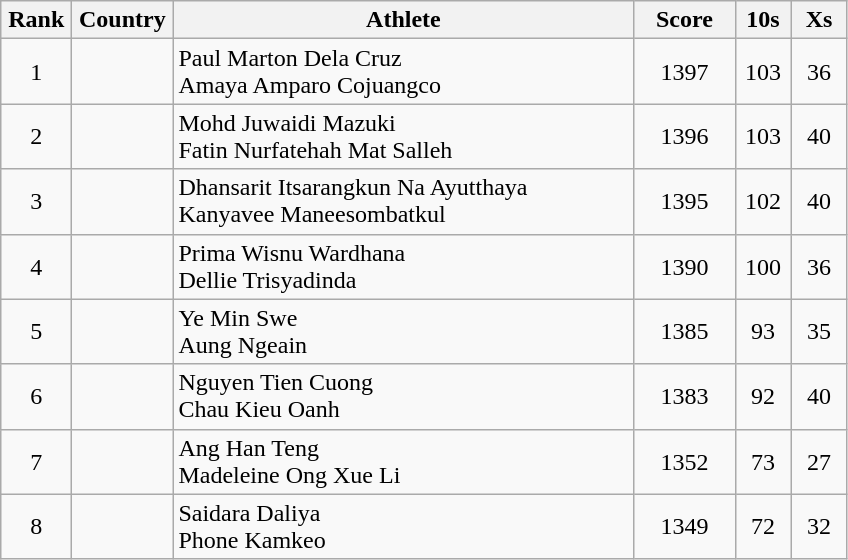<table class=wikitable style="text-align:center">
<tr>
<th width=40>Rank</th>
<th width=60>Country</th>
<th width=300>Athlete</th>
<th width=60>Score</th>
<th width=30>10s</th>
<th width=30>Xs</th>
</tr>
<tr>
<td>1</td>
<td></td>
<td align=left>Paul Marton Dela Cruz<br>Amaya Amparo Cojuangco</td>
<td>1397</td>
<td>103</td>
<td>36</td>
</tr>
<tr>
<td>2</td>
<td></td>
<td align=left>Mohd Juwaidi Mazuki<br>Fatin Nurfatehah Mat Salleh</td>
<td>1396</td>
<td>103</td>
<td>40</td>
</tr>
<tr>
<td>3</td>
<td></td>
<td align=left>Dhansarit Itsarangkun Na Ayutthaya<br>Kanyavee Maneesombatkul</td>
<td>1395</td>
<td>102</td>
<td>40</td>
</tr>
<tr>
<td>4</td>
<td></td>
<td align=left>Prima Wisnu Wardhana<br>Dellie Trisyadinda</td>
<td>1390</td>
<td>100</td>
<td>36</td>
</tr>
<tr>
<td>5</td>
<td></td>
<td align=left>Ye Min Swe<br>Aung Ngeain</td>
<td>1385</td>
<td>93</td>
<td>35</td>
</tr>
<tr>
<td>6</td>
<td></td>
<td align=left>Nguyen Tien Cuong<br>Chau Kieu Oanh</td>
<td>1383</td>
<td>92</td>
<td>40</td>
</tr>
<tr>
<td>7</td>
<td></td>
<td align=left>Ang Han Teng<br>Madeleine Ong Xue Li</td>
<td>1352</td>
<td>73</td>
<td>27</td>
</tr>
<tr>
<td>8</td>
<td></td>
<td align=left>Saidara Daliya<br>Phone Kamkeo</td>
<td>1349</td>
<td>72</td>
<td>32</td>
</tr>
</table>
